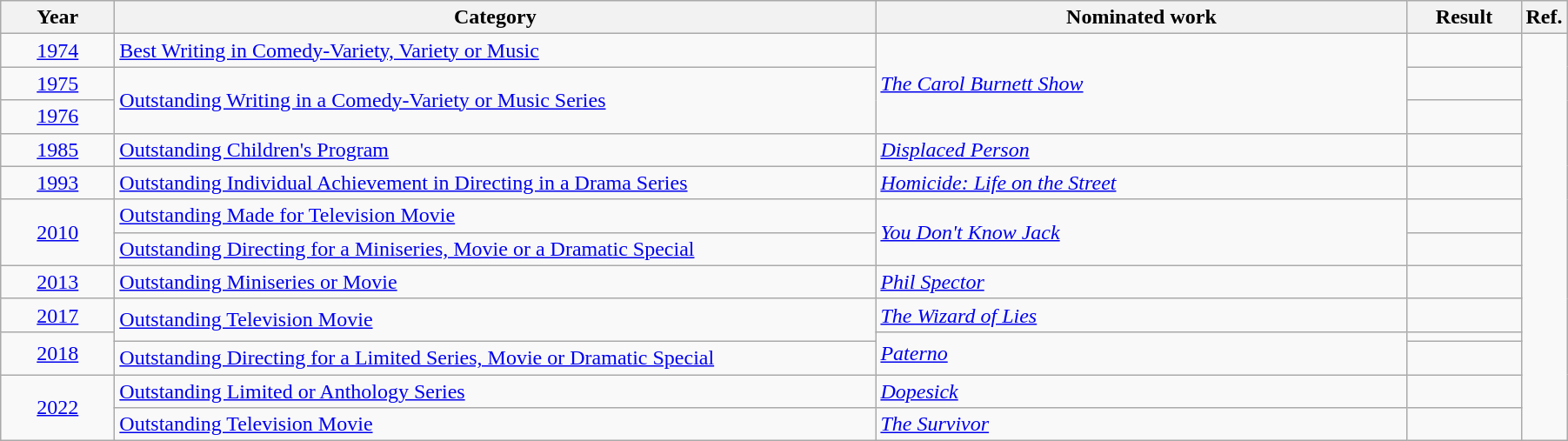<table class=wikitable>
<tr>
<th scope="col" style="width:5em;">Year</th>
<th scope="col" style="width:36em;">Category</th>
<th scope="col" style="width:25em;">Nominated work</th>
<th scope="col" style="width:5em;">Result</th>
<th>Ref.</th>
</tr>
<tr>
<td style="text-align:center;"><a href='#'>1974</a></td>
<td><a href='#'>Best Writing in Comedy-Variety, Variety or Music</a></td>
<td rowspan="3"><em><a href='#'>The Carol Burnett Show</a></em></td>
<td></td>
<td style="text-align:center;", rowspan="13"></td>
</tr>
<tr>
<td style="text-align:center;"><a href='#'>1975</a></td>
<td rowspan="2"><a href='#'>Outstanding Writing in a Comedy-Variety or Music Series</a></td>
<td></td>
</tr>
<tr>
<td style="text-align:center;"><a href='#'>1976</a></td>
<td></td>
</tr>
<tr>
<td style="text-align:center;"><a href='#'>1985</a></td>
<td><a href='#'>Outstanding Children's Program</a></td>
<td><em><a href='#'>Displaced Person</a></em></td>
<td></td>
</tr>
<tr>
<td style="text-align:center;"><a href='#'>1993</a></td>
<td><a href='#'>Outstanding Individual Achievement in Directing in a Drama Series</a></td>
<td><em><a href='#'>Homicide: Life on the Street</a></em> </td>
<td></td>
</tr>
<tr>
<td style="text-align:center;", rowspan="2"><a href='#'>2010</a></td>
<td><a href='#'>Outstanding Made for Television Movie</a></td>
<td rowspan="2"><em><a href='#'>You Don't Know Jack</a></em></td>
<td></td>
</tr>
<tr>
<td><a href='#'>Outstanding Directing for a Miniseries, Movie or a Dramatic Special</a></td>
<td></td>
</tr>
<tr>
<td style="text-align:center;"><a href='#'>2013</a></td>
<td><a href='#'>Outstanding Miniseries or Movie</a></td>
<td><em><a href='#'>Phil Spector</a></em></td>
<td></td>
</tr>
<tr>
<td style="text-align:center;"><a href='#'>2017</a></td>
<td rowspan="2"><a href='#'>Outstanding Television Movie</a></td>
<td><em><a href='#'>The Wizard of Lies</a></em></td>
<td></td>
</tr>
<tr>
<td style="text-align:center;", rowspan="2"><a href='#'>2018</a></td>
<td rowspan="2"><em><a href='#'>Paterno</a></em></td>
<td></td>
</tr>
<tr>
<td><a href='#'>Outstanding Directing for a Limited Series, Movie or Dramatic Special</a></td>
<td></td>
</tr>
<tr>
<td style="text-align:center;" rowspan="2"><a href='#'>2022</a></td>
<td><a href='#'>Outstanding Limited or Anthology Series</a></td>
<td><em><a href='#'>Dopesick</a></em></td>
<td></td>
</tr>
<tr>
<td><a href='#'>Outstanding Television Movie</a></td>
<td><em><a href='#'>The Survivor</a></em></td>
<td></td>
</tr>
</table>
